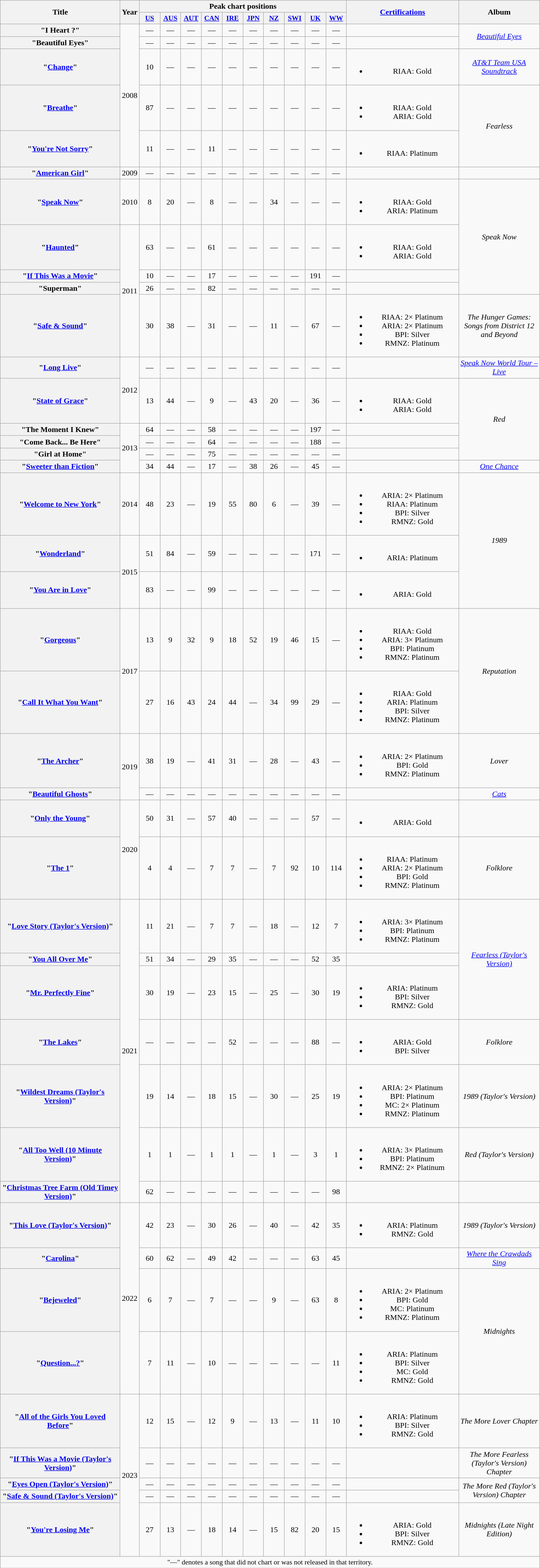<table class="wikitable plainrowheaders" style="text-align:center;">
<tr>
<th scope="col" rowspan="2" style="width:15em;">Title</th>
<th scope="col" rowspan="2">Year</th>
<th scope="col" colspan="10">Peak chart positions</th>
<th scope="col" rowspan="2" style="width:14em;"><a href='#'>Certifications</a></th>
<th scope="col" rowspan="2" style="width:10em;">Album</th>
</tr>
<tr>
<th scope="col" style="width:2.5em;font-size:90%;"><a href='#'>US</a><br></th>
<th scope="col" style="width:2.5em;font-size:90%;"><a href='#'>AUS</a><br></th>
<th scope="col" style="width:2.5em;font-size:90%;"><a href='#'>AUT</a><br></th>
<th scope="col" style="width:2.5em;font-size:90%;"><a href='#'>CAN</a><br></th>
<th scope="col" style="width:2.5em;font-size:90%;"><a href='#'>IRE</a><br></th>
<th scope="col" style="width:2.5em;font-size:90%;"><a href='#'>JPN</a><br></th>
<th scope="col" style="width:2.5em;font-size:90%;"><a href='#'>NZ</a><br></th>
<th scope="col" style="width:2.5em;font-size:90%;"><a href='#'>SWI</a><br></th>
<th scope="col" style="width:2.5em;font-size:90%;"><a href='#'>UK</a><br></th>
<th scope="col" style="width:2.5em;font-size:90%;"><a href='#'>WW</a><br></th>
</tr>
<tr>
<th scope="row">"I Heart ?"</th>
<td rowspan="5">2008</td>
<td>—</td>
<td>—</td>
<td>—</td>
<td>—</td>
<td>—</td>
<td>—</td>
<td>—</td>
<td>—</td>
<td>—</td>
<td>—</td>
<td></td>
<td rowspan="2"><em><a href='#'>Beautiful Eyes</a></em></td>
</tr>
<tr>
<th scope="row">"Beautiful Eyes"</th>
<td>—</td>
<td>—</td>
<td>—</td>
<td>—</td>
<td>—</td>
<td>—</td>
<td>—</td>
<td>—</td>
<td>—</td>
<td>—</td>
<td></td>
</tr>
<tr>
<th scope="row">"<a href='#'>Change</a>"</th>
<td>10</td>
<td>—</td>
<td>—</td>
<td>—</td>
<td>—</td>
<td>—</td>
<td>—</td>
<td>—</td>
<td>—</td>
<td>—</td>
<td><br><ul><li>RIAA: Gold</li></ul></td>
<td><em><a href='#'>AT&T Team USA Soundtrack</a></em></td>
</tr>
<tr>
<th scope="row">"<a href='#'>Breathe</a>"<br></th>
<td>87</td>
<td>—</td>
<td>—</td>
<td>—</td>
<td>—</td>
<td>—</td>
<td>—</td>
<td>—</td>
<td>—</td>
<td>—</td>
<td><br><ul><li>RIAA: Gold</li><li>ARIA: Gold</li></ul></td>
<td rowspan="2"><em>Fearless</em></td>
</tr>
<tr>
<th scope="row">"<a href='#'>You're Not Sorry</a>"</th>
<td>11</td>
<td>—</td>
<td>—</td>
<td>11</td>
<td>—</td>
<td>—</td>
<td>—</td>
<td>—</td>
<td>—</td>
<td>—</td>
<td><br><ul><li>RIAA: Platinum</li></ul></td>
</tr>
<tr>
<th scope="row">"<a href='#'>American Girl</a>"</th>
<td>2009</td>
<td>—</td>
<td>—</td>
<td>—</td>
<td>—</td>
<td>—</td>
<td>—</td>
<td>—</td>
<td>—</td>
<td>—</td>
<td>—</td>
<td></td>
<td></td>
</tr>
<tr>
<th scope="row">"<a href='#'>Speak Now</a>"</th>
<td>2010</td>
<td>8</td>
<td>20</td>
<td>—</td>
<td>8</td>
<td>—</td>
<td>—</td>
<td>34</td>
<td>—</td>
<td>—</td>
<td>—</td>
<td><br><ul><li>RIAA: Gold</li><li>ARIA: Platinum</li></ul></td>
<td rowspan="4"><em>Speak Now</em></td>
</tr>
<tr>
<th scope="row">"<a href='#'>Haunted</a>"</th>
<td rowspan="4">2011</td>
<td>63</td>
<td>—</td>
<td>—</td>
<td>61</td>
<td>—</td>
<td>—</td>
<td>—</td>
<td>—</td>
<td>—</td>
<td>—</td>
<td><br><ul><li>RIAA: Gold</li><li>ARIA: Gold</li></ul></td>
</tr>
<tr>
<th scope="row">"<a href='#'>If This Was a Movie</a>"</th>
<td>10</td>
<td>—</td>
<td>—</td>
<td>17</td>
<td>—</td>
<td>—</td>
<td>—</td>
<td>—</td>
<td>191</td>
<td>—</td>
<td></td>
</tr>
<tr>
<th scope="row">"Superman"</th>
<td>26</td>
<td>—</td>
<td>—</td>
<td>82</td>
<td>—</td>
<td>—</td>
<td>—</td>
<td>—</td>
<td>—</td>
<td>—</td>
<td></td>
</tr>
<tr>
<th scope="row">"<a href='#'>Safe & Sound</a>"<br></th>
<td>30</td>
<td>38</td>
<td>—</td>
<td>31</td>
<td>—</td>
<td>—</td>
<td>11</td>
<td>—</td>
<td>67</td>
<td>—</td>
<td><br><ul><li>RIAA: 2× Platinum</li><li>ARIA: 2× Platinum</li><li>BPI: Silver</li><li>RMNZ: Platinum</li></ul></td>
<td><em>The Hunger Games: Songs from District 12 and Beyond</em></td>
</tr>
<tr>
<th scope="row">"<a href='#'>Long Live</a>"<br></th>
<td rowspan="2">2012</td>
<td>—</td>
<td>—</td>
<td>—</td>
<td>—</td>
<td>—</td>
<td>—</td>
<td>—</td>
<td>—</td>
<td>—</td>
<td>—</td>
<td></td>
<td><em><a href='#'>Speak Now World Tour – Live</a></em></td>
</tr>
<tr>
<th scope="row">"<a href='#'>State of Grace</a>"</th>
<td>13</td>
<td>44</td>
<td>—</td>
<td>9</td>
<td>—</td>
<td>43</td>
<td>20</td>
<td>—</td>
<td>36</td>
<td>—</td>
<td><br><ul><li>RIAA: Gold</li><li>ARIA: Gold</li></ul></td>
<td rowspan="4"><em>Red</em></td>
</tr>
<tr>
<th scope="row">"The Moment I Knew"</th>
<td rowspan="4">2013</td>
<td>64</td>
<td>—</td>
<td>—</td>
<td>58</td>
<td>—</td>
<td>—</td>
<td>—</td>
<td>—</td>
<td>197</td>
<td>—</td>
<td></td>
</tr>
<tr>
<th scope="row">"Come Back... Be Here"</th>
<td>—</td>
<td>—</td>
<td>—</td>
<td>64</td>
<td>—</td>
<td>—</td>
<td>—</td>
<td>—</td>
<td>188</td>
<td>—</td>
<td></td>
</tr>
<tr>
<th scope="row">"Girl at Home"</th>
<td>—</td>
<td>—</td>
<td>—</td>
<td>75</td>
<td>—</td>
<td>—</td>
<td>—</td>
<td>—</td>
<td>—</td>
<td>—</td>
<td></td>
</tr>
<tr>
<th scope="row">"<a href='#'>Sweeter than Fiction</a>"</th>
<td>34</td>
<td>44</td>
<td>—</td>
<td>17</td>
<td>—</td>
<td>38</td>
<td>26</td>
<td>—</td>
<td>45</td>
<td>—</td>
<td></td>
<td><em><a href='#'>One Chance</a></em></td>
</tr>
<tr>
<th scope="row">"<a href='#'>Welcome to New York</a>"</th>
<td>2014</td>
<td>48</td>
<td>23</td>
<td>—</td>
<td>19</td>
<td>55</td>
<td>80</td>
<td>6</td>
<td>—</td>
<td>39</td>
<td>—</td>
<td><br><ul><li>ARIA: 2× Platinum</li><li>RIAA: Platinum</li><li>BPI: Silver</li><li>RMNZ: Gold</li></ul></td>
<td rowspan="3"><em>1989</em></td>
</tr>
<tr>
<th scope="row">"<a href='#'>Wonderland</a>"</th>
<td rowspan="2">2015</td>
<td>51</td>
<td>84</td>
<td>—</td>
<td>59</td>
<td>—</td>
<td>—</td>
<td>—</td>
<td>—</td>
<td>171</td>
<td>—</td>
<td><br><ul><li>ARIA: Platinum</li></ul></td>
</tr>
<tr>
<th scope="row">"<a href='#'>You Are in Love</a>"</th>
<td>83</td>
<td>—</td>
<td>—</td>
<td>99</td>
<td>—</td>
<td>—</td>
<td>—</td>
<td>—</td>
<td>—</td>
<td>—</td>
<td><br><ul><li>ARIA: Gold</li></ul></td>
</tr>
<tr>
<th scope="row">"<a href='#'>Gorgeous</a>"</th>
<td rowspan="2">2017</td>
<td>13</td>
<td>9</td>
<td>32</td>
<td>9</td>
<td>18</td>
<td>52</td>
<td>19</td>
<td>46</td>
<td>15</td>
<td>—</td>
<td><br><ul><li>RIAA: Gold</li><li>ARIA: 3× Platinum</li><li>BPI: Platinum</li><li>RMNZ: Platinum</li></ul></td>
<td rowspan="2"><em>Reputation</em></td>
</tr>
<tr>
<th scope="row">"<a href='#'>Call It What You Want</a>"</th>
<td>27</td>
<td>16</td>
<td>43</td>
<td>24</td>
<td>44</td>
<td>—</td>
<td>34</td>
<td>99</td>
<td>29</td>
<td>—</td>
<td><br><ul><li>RIAA: Gold</li><li>ARIA: Platinum</li><li>BPI: Silver</li><li>RMNZ: Platinum</li></ul></td>
</tr>
<tr>
<th scope="row">"<a href='#'>The Archer</a>"</th>
<td rowspan="2">2019</td>
<td>38</td>
<td>19</td>
<td>—</td>
<td>41</td>
<td>31</td>
<td>—</td>
<td>28</td>
<td>—</td>
<td>43</td>
<td>—</td>
<td><br><ul><li>ARIA: 2× Platinum</li><li>BPI: Gold</li><li>RMNZ: Platinum</li></ul></td>
<td><em>Lover</em></td>
</tr>
<tr>
<th scope="row">"<a href='#'>Beautiful Ghosts</a>"</th>
<td>—</td>
<td>—</td>
<td>—</td>
<td>—</td>
<td>—</td>
<td>—</td>
<td>—</td>
<td>—</td>
<td>—</td>
<td>—</td>
<td></td>
<td><em><a href='#'>Cats</a></em></td>
</tr>
<tr>
<th scope="row">"<a href='#'>Only the Young</a>"</th>
<td rowspan="2">2020</td>
<td>50</td>
<td>31</td>
<td>—</td>
<td>57</td>
<td>40</td>
<td>—</td>
<td>—</td>
<td>—</td>
<td>57</td>
<td>—</td>
<td><br><ul><li>ARIA: Gold</li></ul></td>
<td></td>
</tr>
<tr>
<th scope="row">"<a href='#'>The 1</a>"</th>
<td>4</td>
<td>4</td>
<td>—</td>
<td>7</td>
<td>7</td>
<td>—</td>
<td>7</td>
<td>92</td>
<td>10</td>
<td>114</td>
<td><br><ul><li>RIAA: Platinum</li><li>ARIA: 2× Platinum</li><li>BPI: Gold</li><li>RMNZ: Platinum</li></ul></td>
<td><em>Folklore</em></td>
</tr>
<tr>
<th scope="row">"<a href='#'>Love Story (Taylor's Version)</a>"</th>
<td rowspan="7">2021</td>
<td>11</td>
<td>21</td>
<td>—</td>
<td>7</td>
<td>7</td>
<td>—</td>
<td>18</td>
<td>—</td>
<td>12</td>
<td>7</td>
<td><br><ul><li>ARIA: 3× Platinum</li><li>BPI: Platinum</li><li>RMNZ: Platinum</li></ul></td>
<td rowspan="3"><em><a href='#'>Fearless (Taylor's Version)</a></em></td>
</tr>
<tr>
<th scope="row">"<a href='#'>You All Over Me</a>"<br></th>
<td>51</td>
<td>34</td>
<td>—</td>
<td>29</td>
<td>35</td>
<td>—</td>
<td>—</td>
<td>—</td>
<td>52</td>
<td>35</td>
<td></td>
</tr>
<tr>
<th scope="row">"<a href='#'>Mr. Perfectly Fine</a>"</th>
<td>30</td>
<td>19</td>
<td>—</td>
<td>23</td>
<td>15</td>
<td>—</td>
<td>25</td>
<td>—</td>
<td>30</td>
<td>19</td>
<td><br><ul><li>ARIA: Platinum</li><li>BPI: Silver</li><li>RMNZ: Gold</li></ul></td>
</tr>
<tr>
<th scope="row">"<a href='#'>The Lakes</a>"</th>
<td>—</td>
<td>—</td>
<td>—</td>
<td>—</td>
<td>52</td>
<td>—</td>
<td>—</td>
<td>—</td>
<td>88</td>
<td>—</td>
<td><br><ul><li>ARIA: Gold</li><li>BPI: Silver</li></ul></td>
<td><em>Folklore</em></td>
</tr>
<tr>
<th scope="row">"<a href='#'>Wildest Dreams (Taylor's Version)</a>"</th>
<td>19</td>
<td>14</td>
<td>—</td>
<td>18</td>
<td>15</td>
<td>—</td>
<td>30</td>
<td>—</td>
<td>25</td>
<td>19</td>
<td><br><ul><li>ARIA: 2× Platinum</li><li>BPI: Platinum</li><li>MC: 2× Platinum</li><li>RMNZ: Platinum</li></ul></td>
<td><em>1989 (Taylor's Version)</em></td>
</tr>
<tr>
<th scope="row">"<a href='#'>All Too Well (10 Minute Version)</a>"</th>
<td>1</td>
<td>1</td>
<td>—</td>
<td>1</td>
<td>1</td>
<td>—</td>
<td>1</td>
<td>—</td>
<td>3</td>
<td>1</td>
<td><br><ul><li>ARIA: 3× Platinum</li><li>BPI: Platinum</li><li>RMNZ: 2× Platinum</li></ul></td>
<td><em>Red (Taylor's Version)</em></td>
</tr>
<tr>
<th scope="row">"<a href='#'>Christmas Tree Farm (Old Timey Version)</a>"</th>
<td>62</td>
<td>—</td>
<td>—</td>
<td>—</td>
<td>—</td>
<td>—</td>
<td>—</td>
<td>—</td>
<td>—</td>
<td>98</td>
<td></td>
<td></td>
</tr>
<tr>
<th scope="row">"<a href='#'>This Love (Taylor's Version)</a>"</th>
<td rowspan="4">2022</td>
<td>42</td>
<td>23</td>
<td>—</td>
<td>30</td>
<td>26</td>
<td>—</td>
<td>40</td>
<td>—</td>
<td>42</td>
<td>35</td>
<td><br><ul><li>ARIA: Platinum</li><li>RMNZ: Gold</li></ul></td>
<td><em>1989 (Taylor's Version)</em></td>
</tr>
<tr>
<th scope="row">"<a href='#'>Carolina</a>"</th>
<td>60</td>
<td>62</td>
<td>—</td>
<td>49</td>
<td>42</td>
<td>—</td>
<td>—</td>
<td>—</td>
<td>63</td>
<td>45</td>
<td></td>
<td><em><a href='#'>Where the Crawdads Sing</a></em></td>
</tr>
<tr>
<th scope="row">"<a href='#'>Bejeweled</a>"</th>
<td>6</td>
<td>7</td>
<td>—</td>
<td>7</td>
<td>—</td>
<td>—</td>
<td>9</td>
<td>—</td>
<td>63</td>
<td>8</td>
<td><br><ul><li>ARIA: 2× Platinum</li><li>BPI: Gold</li><li>MC: Platinum</li><li>RMNZ: Platinum</li></ul></td>
<td rowspan="2"><em>Midnights</em></td>
</tr>
<tr>
<th scope="row">"<a href='#'>Question...?</a>"</th>
<td>7</td>
<td>11</td>
<td>—</td>
<td>10</td>
<td>—</td>
<td>—</td>
<td>—</td>
<td>—</td>
<td>—</td>
<td>11</td>
<td><br><ul><li>ARIA: Platinum</li><li>BPI: Silver</li><li>MC: Gold</li><li>RMNZ: Gold</li></ul></td>
</tr>
<tr>
<th scope="row">"<a href='#'>All of the Girls You Loved Before</a>"</th>
<td rowspan="5">2023</td>
<td>12</td>
<td>15</td>
<td>—</td>
<td>12</td>
<td>9</td>
<td>—</td>
<td>13</td>
<td>—</td>
<td>11</td>
<td>10</td>
<td><br><ul><li>ARIA: Platinum</li><li>BPI: Silver</li><li>RMNZ: Gold</li></ul></td>
<td><em>The More Lover Chapter</em></td>
</tr>
<tr>
<th scope="row">"<a href='#'>If This Was a Movie (Taylor's Version)</a>"</th>
<td>—</td>
<td>—</td>
<td>—</td>
<td>—</td>
<td>—</td>
<td>—</td>
<td>—</td>
<td>—</td>
<td>—</td>
<td>—</td>
<td></td>
<td><em>The More Fearless (Taylor's Version) Chapter</em></td>
</tr>
<tr>
<th scope="row">"<a href='#'>Eyes Open (Taylor's Version)</a>"</th>
<td>—</td>
<td>—</td>
<td>—</td>
<td>—</td>
<td>—</td>
<td>—</td>
<td>—</td>
<td>—</td>
<td>—</td>
<td>—</td>
<td></td>
<td rowspan="2"><em>The More Red (Taylor's Version) Chapter</em></td>
</tr>
<tr>
<th scope="row">"<a href='#'>Safe & Sound (Taylor's Version)</a>"<br></th>
<td>—</td>
<td>—</td>
<td>—</td>
<td>—</td>
<td>—</td>
<td>—</td>
<td>—</td>
<td>—</td>
<td>—</td>
<td>—</td>
<td></td>
</tr>
<tr>
<th scope="row">"<a href='#'>You're Losing Me</a>"</th>
<td>27</td>
<td>13</td>
<td>—</td>
<td>18</td>
<td>14</td>
<td>—</td>
<td>15</td>
<td>82</td>
<td>20</td>
<td>15</td>
<td><br><ul><li>ARIA: Gold</li><li>BPI: Silver</li><li>RMNZ: Gold</li></ul></td>
<td><em>Midnights (Late Night Edition)</em></td>
</tr>
<tr>
<td colspan="14" style="font-size:90%">"—" denotes a song that did not chart or was not released in that territory.</td>
</tr>
</table>
